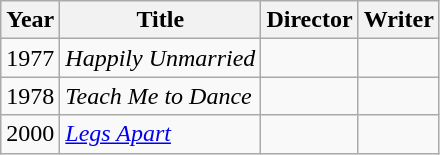<table class="wikitable">
<tr>
<th>Year</th>
<th>Title</th>
<th>Director</th>
<th>Writer</th>
</tr>
<tr>
<td>1977</td>
<td><em>Happily Unmarried</em></td>
<td></td>
<td></td>
</tr>
<tr>
<td>1978</td>
<td><em>Teach Me to Dance</em></td>
<td></td>
<td></td>
</tr>
<tr>
<td>2000</td>
<td><em><a href='#'>Legs Apart</a></em></td>
<td></td>
<td></td>
</tr>
</table>
